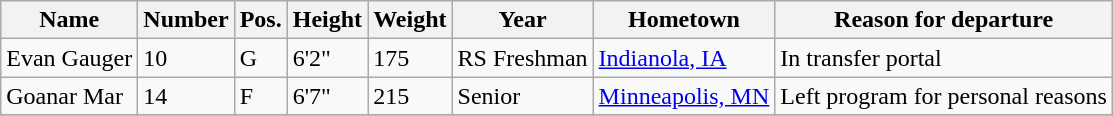<table class="wikitable sortable" border="1">
<tr>
<th>Name</th>
<th>Number</th>
<th>Pos.</th>
<th>Height</th>
<th>Weight</th>
<th>Year</th>
<th>Hometown</th>
<th class="unsortable">Reason for departure</th>
</tr>
<tr>
<td>Evan Gauger</td>
<td>10</td>
<td>G</td>
<td>6'2"</td>
<td>175</td>
<td>RS Freshman</td>
<td><a href='#'>Indianola, IA</a></td>
<td>In transfer portal</td>
</tr>
<tr>
<td>Goanar Mar</td>
<td>14</td>
<td>F</td>
<td>6'7"</td>
<td>215</td>
<td>Senior</td>
<td><a href='#'>Minneapolis, MN</a></td>
<td>Left program for personal reasons</td>
</tr>
<tr>
</tr>
</table>
